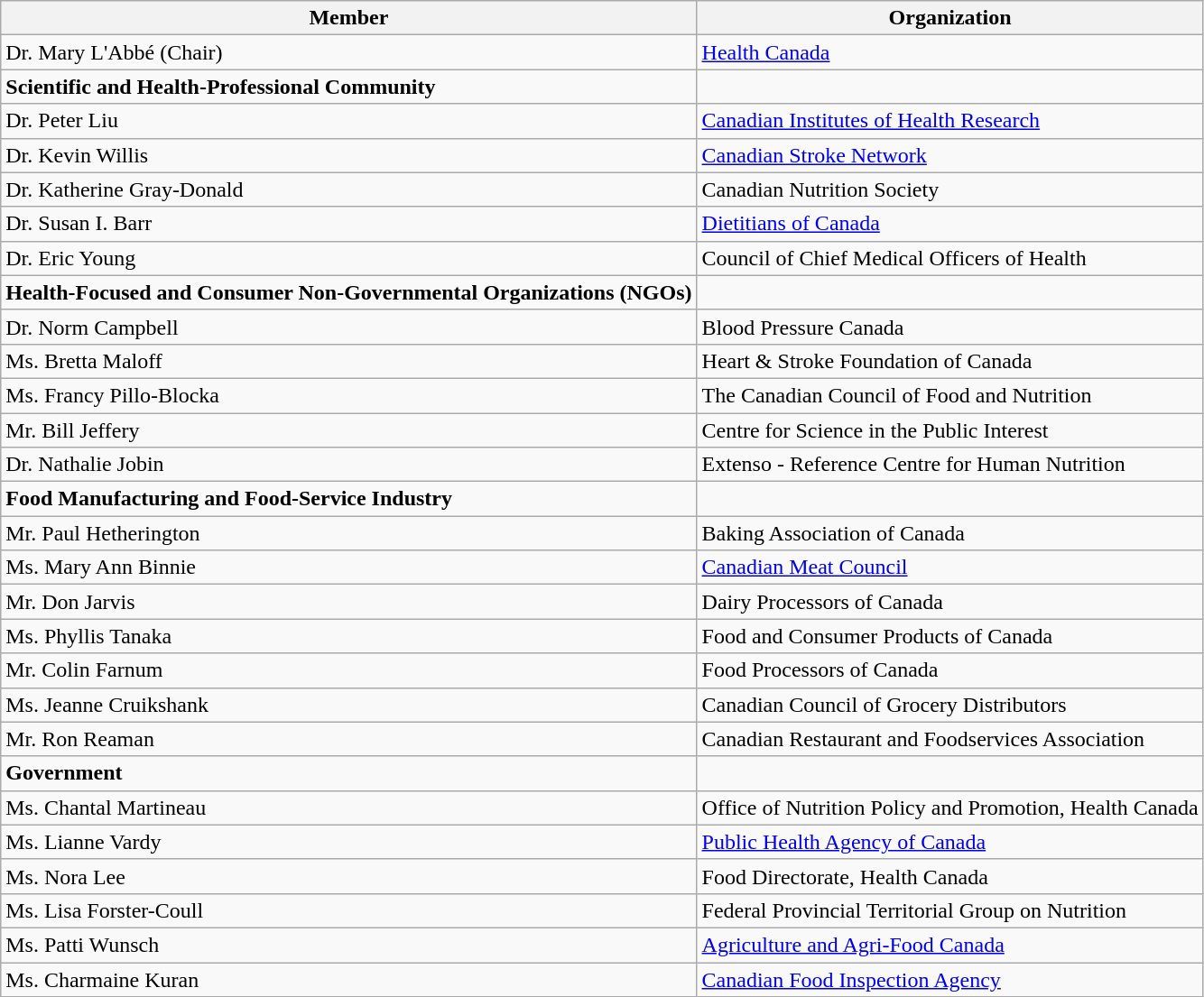<table class="wikitable">
<tr>
<th><strong>Member</strong></th>
<th><strong>Organization</strong></th>
</tr>
<tr>
<td>Dr. Mary L'Abbé (Chair)</td>
<td><a href='#'>Health Canada</a></td>
</tr>
<tr>
<td><strong>Scientific and Health-Professional Community</strong></td>
</tr>
<tr>
<td>Dr. Peter Liu</td>
<td><a href='#'>Canadian Institutes of Health Research</a></td>
</tr>
<tr>
<td>Dr. Kevin Willis</td>
<td><a href='#'>Canadian Stroke Network</a></td>
</tr>
<tr>
<td>Dr. Katherine Gray-Donald</td>
<td>Canadian Nutrition Society</td>
</tr>
<tr>
<td>Dr. Susan I. Barr</td>
<td><a href='#'>Dietitians of Canada</a></td>
</tr>
<tr>
<td>Dr. Eric Young</td>
<td>Council of Chief Medical Officers of Health</td>
</tr>
<tr>
<td><strong>Health-Focused and Consumer Non-Governmental Organizations (NGOs)</strong></td>
</tr>
<tr>
<td>Dr. Norm Campbell</td>
<td>Blood Pressure Canada</td>
</tr>
<tr>
<td>Ms. Bretta Maloff</td>
<td>Heart & Stroke Foundation of Canada</td>
</tr>
<tr>
<td>Ms. Francy Pillo-Blocka</td>
<td>The Canadian Council of Food and Nutrition</td>
</tr>
<tr>
<td>Mr. Bill Jeffery</td>
<td>Centre for Science in the Public Interest</td>
</tr>
<tr>
<td>Dr. Nathalie Jobin</td>
<td>Extenso - Reference Centre for Human Nutrition</td>
</tr>
<tr>
<td><strong>Food Manufacturing and Food-Service Industry</strong></td>
</tr>
<tr>
<td>Mr. Paul Hetherington</td>
<td>Baking Association of Canada</td>
</tr>
<tr>
<td>Ms. Mary Ann Binnie</td>
<td><a href='#'>Canadian Meat Council</a></td>
</tr>
<tr>
<td>Mr. Don Jarvis</td>
<td>Dairy Processors of Canada</td>
</tr>
<tr>
<td>Ms. Phyllis Tanaka</td>
<td>Food and Consumer Products of Canada</td>
</tr>
<tr>
<td>Mr. Colin Farnum</td>
<td>Food Processors of Canada</td>
</tr>
<tr>
<td>Ms. Jeanne Cruikshank</td>
<td>Canadian Council of Grocery Distributors</td>
</tr>
<tr>
<td>Mr. Ron Reaman</td>
<td>Canadian Restaurant and Foodservices Association</td>
</tr>
<tr>
<td><strong>Government</strong></td>
<td></td>
</tr>
<tr>
<td>Ms. Chantal Martineau</td>
<td>Office of Nutrition Policy and Promotion, Health Canada</td>
</tr>
<tr>
<td>Ms. Lianne Vardy</td>
<td><a href='#'>Public Health Agency of Canada</a></td>
</tr>
<tr>
<td>Ms. Nora Lee</td>
<td>Food Directorate, Health Canada</td>
</tr>
<tr>
<td>Ms. Lisa Forster-Coull</td>
<td>Federal Provincial Territorial Group on Nutrition</td>
</tr>
<tr>
<td>Ms. Patti Wunsch</td>
<td><a href='#'>Agriculture and Agri-Food Canada</a></td>
</tr>
<tr>
<td>Ms. Charmaine Kuran</td>
<td><a href='#'>Canadian Food Inspection Agency</a></td>
</tr>
</table>
